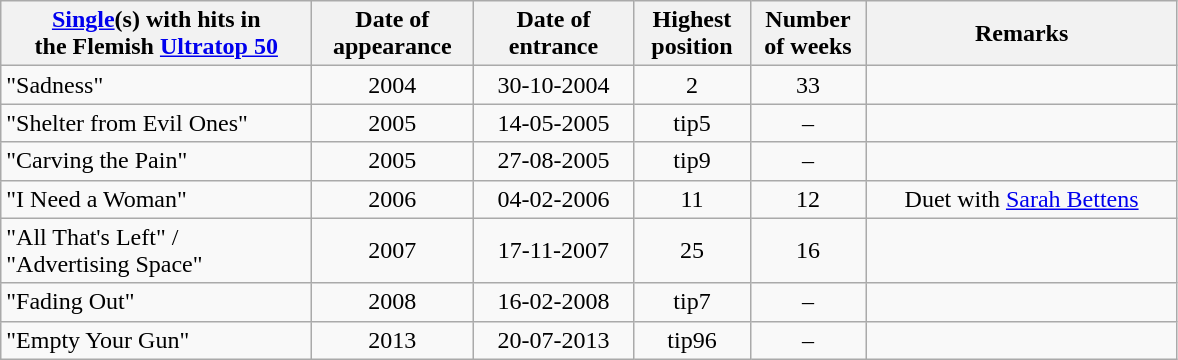<table class="wikitable" style="text-align: center">
<tr>
<th style="width:200px;"><a href='#'>Single</a>(s) with hits in<br> the Flemish <a href='#'>Ultratop 50</a></th>
<th style="width:100px;">Date of<br>appearance</th>
<th style="width:100px;">Date of<br>entrance</th>
<th style="width:70px;">Highest<br>position</th>
<th style="width:70px;">Number<br>of weeks</th>
<th style="width:200px;">Remarks</th>
</tr>
<tr>
<td align="left">"Sadness"</td>
<td>2004</td>
<td>30-10-2004</td>
<td>2</td>
<td>33</td>
<td></td>
</tr>
<tr>
<td align="left">"Shelter from Evil Ones"</td>
<td>2005</td>
<td>14-05-2005</td>
<td>tip5</td>
<td>–</td>
<td></td>
</tr>
<tr>
<td align="left">"Carving the Pain"</td>
<td>2005</td>
<td>27-08-2005</td>
<td>tip9</td>
<td>–</td>
<td></td>
</tr>
<tr>
<td align="left">"I Need a Woman"</td>
<td>2006</td>
<td>04-02-2006</td>
<td>11</td>
<td>12</td>
<td>Duet with <a href='#'>Sarah Bettens</a></td>
</tr>
<tr>
<td align="left">"All That's Left" / "Advertising Space"</td>
<td>2007</td>
<td>17-11-2007</td>
<td>25</td>
<td>16</td>
<td></td>
</tr>
<tr>
<td align="left">"Fading Out"</td>
<td>2008</td>
<td>16-02-2008</td>
<td>tip7</td>
<td>–</td>
<td></td>
</tr>
<tr>
<td align="left">"Empty Your Gun"</td>
<td>2013</td>
<td>20-07-2013</td>
<td>tip96</td>
<td>–</td>
<td></td>
</tr>
</table>
